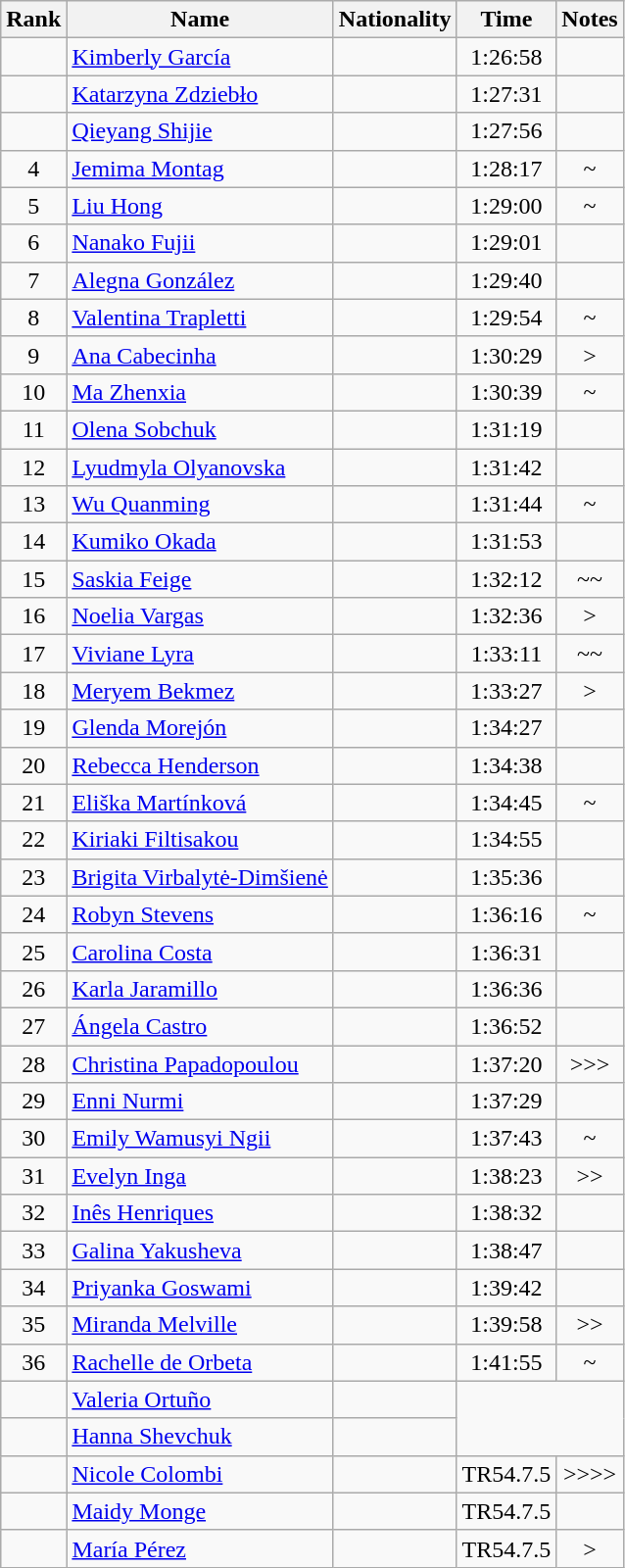<table class="wikitable sortable" style="text-align:center">
<tr>
<th>Rank</th>
<th>Name</th>
<th>Nationality</th>
<th>Time</th>
<th>Notes</th>
</tr>
<tr>
<td></td>
<td align=left><a href='#'>Kimberly García</a></td>
<td align=left></td>
<td>1:26:58</td>
<td></td>
</tr>
<tr>
<td></td>
<td align=left><a href='#'>Katarzyna Zdziebło</a></td>
<td align=left></td>
<td>1:27:31</td>
<td></td>
</tr>
<tr>
<td></td>
<td align=left><a href='#'>Qieyang Shijie</a></td>
<td align=left></td>
<td>1:27:56</td>
<td></td>
</tr>
<tr>
<td>4</td>
<td align=left><a href='#'>Jemima Montag</a></td>
<td align=left></td>
<td>1:28:17</td>
<td>~</td>
</tr>
<tr>
<td>5</td>
<td align=left><a href='#'>Liu Hong</a></td>
<td align=left></td>
<td>1:29:00</td>
<td> ~</td>
</tr>
<tr>
<td>6</td>
<td align=left><a href='#'>Nanako Fujii</a></td>
<td align=left></td>
<td>1:29:01</td>
<td></td>
</tr>
<tr>
<td>7</td>
<td align=left><a href='#'>Alegna González</a></td>
<td align=left></td>
<td>1:29:40</td>
<td></td>
</tr>
<tr>
<td>8</td>
<td align=left><a href='#'>Valentina Trapletti</a></td>
<td align=left></td>
<td>1:29:54</td>
<td>~</td>
</tr>
<tr>
<td>9</td>
<td align=left><a href='#'>Ana Cabecinha</a></td>
<td align=left></td>
<td>1:30:29</td>
<td> ></td>
</tr>
<tr>
<td>10</td>
<td align=left><a href='#'>Ma Zhenxia</a></td>
<td align=left></td>
<td>1:30:39</td>
<td>~</td>
</tr>
<tr>
<td>11</td>
<td align=left><a href='#'>Olena Sobchuk</a></td>
<td align=left></td>
<td>1:31:19</td>
<td></td>
</tr>
<tr>
<td>12</td>
<td align=left><a href='#'>Lyudmyla Olyanovska</a></td>
<td align=left></td>
<td>1:31:42</td>
<td></td>
</tr>
<tr>
<td>13</td>
<td align=left><a href='#'>Wu Quanming</a></td>
<td align=left></td>
<td>1:31:44</td>
<td>~</td>
</tr>
<tr>
<td>14</td>
<td align=left><a href='#'>Kumiko Okada</a></td>
<td align=left></td>
<td>1:31:53</td>
<td></td>
</tr>
<tr>
<td>15</td>
<td align=left><a href='#'>Saskia Feige</a></td>
<td align=left></td>
<td>1:32:12</td>
<td>~~</td>
</tr>
<tr>
<td>16</td>
<td align=left><a href='#'>Noelia Vargas</a></td>
<td align=left></td>
<td>1:32:36</td>
<td> ></td>
</tr>
<tr>
<td>17</td>
<td align=left><a href='#'>Viviane Lyra</a></td>
<td align=left></td>
<td>1:33:11</td>
<td>~~</td>
</tr>
<tr>
<td>18</td>
<td align=left><a href='#'>Meryem Bekmez</a></td>
<td align=left></td>
<td>1:33:27</td>
<td> ></td>
</tr>
<tr>
<td>19</td>
<td align=left><a href='#'>Glenda Morejón</a></td>
<td align=left></td>
<td>1:34:27</td>
<td></td>
</tr>
<tr>
<td>20</td>
<td align=left><a href='#'>Rebecca Henderson</a></td>
<td align=left></td>
<td>1:34:38</td>
<td></td>
</tr>
<tr>
<td>21</td>
<td align=left><a href='#'>Eliška Martínková</a></td>
<td align=left></td>
<td>1:34:45</td>
<td>~</td>
</tr>
<tr>
<td>22</td>
<td align=left><a href='#'>Kiriaki Filtisakou</a></td>
<td align=left></td>
<td>1:34:55</td>
<td></td>
</tr>
<tr>
<td>23</td>
<td align=left><a href='#'>Brigita Virbalytė-Dimšienė</a></td>
<td align=left></td>
<td>1:35:36</td>
<td></td>
</tr>
<tr>
<td>24</td>
<td align=left><a href='#'>Robyn Stevens</a></td>
<td align=left></td>
<td>1:36:16</td>
<td>~</td>
</tr>
<tr>
<td>25</td>
<td align=left><a href='#'>Carolina Costa</a></td>
<td align=left></td>
<td>1:36:31</td>
<td></td>
</tr>
<tr>
<td>26</td>
<td align=left><a href='#'>Karla Jaramillo</a></td>
<td align=left></td>
<td>1:36:36</td>
<td></td>
</tr>
<tr>
<td>27</td>
<td align=left><a href='#'>Ángela Castro</a></td>
<td align=left></td>
<td>1:36:52</td>
<td></td>
</tr>
<tr>
<td>28</td>
<td align=left><a href='#'>Christina Papadopoulou</a></td>
<td align=left></td>
<td>1:37:20</td>
<td> >>></td>
</tr>
<tr>
<td>29</td>
<td align=left><a href='#'>Enni Nurmi</a></td>
<td align=left></td>
<td>1:37:29</td>
<td></td>
</tr>
<tr>
<td>30</td>
<td align=left><a href='#'>Emily Wamusyi Ngii</a></td>
<td align=left></td>
<td>1:37:43</td>
<td>~</td>
</tr>
<tr>
<td>31</td>
<td align=left><a href='#'>Evelyn Inga</a></td>
<td align=left></td>
<td>1:38:23</td>
<td> >></td>
</tr>
<tr>
<td>32</td>
<td align=left><a href='#'>Inês Henriques</a></td>
<td align=left></td>
<td>1:38:32</td>
<td></td>
</tr>
<tr>
<td>33</td>
<td align=left><a href='#'>Galina Yakusheva</a></td>
<td align=left></td>
<td>1:38:47</td>
<td></td>
</tr>
<tr>
<td>34</td>
<td align=left><a href='#'>Priyanka Goswami</a></td>
<td align=left></td>
<td>1:39:42</td>
<td></td>
</tr>
<tr>
<td>35</td>
<td align=left><a href='#'>Miranda Melville</a></td>
<td align=left></td>
<td>1:39:58</td>
<td>>></td>
</tr>
<tr>
<td>36</td>
<td align=left><a href='#'>Rachelle de Orbeta</a></td>
<td align=left></td>
<td>1:41:55</td>
<td>~</td>
</tr>
<tr>
<td></td>
<td align=left><a href='#'>Valeria Ortuño</a></td>
<td align=left></td>
<td rowspan=2 colspan=2></td>
</tr>
<tr>
<td></td>
<td align=left><a href='#'>Hanna Shevchuk</a></td>
<td align=left></td>
</tr>
<tr>
<td></td>
<td align=left><a href='#'>Nicole Colombi</a></td>
<td align=left></td>
<td> TR54.7.5</td>
<td>>>>></td>
</tr>
<tr>
<td></td>
<td align=left><a href='#'>Maidy Monge</a></td>
<td align=left></td>
<td> TR54.7.5</td>
<td></td>
</tr>
<tr>
<td></td>
<td align=left><a href='#'>María Pérez</a></td>
<td align=left></td>
<td> TR54.7.5</td>
<td>></td>
</tr>
</table>
